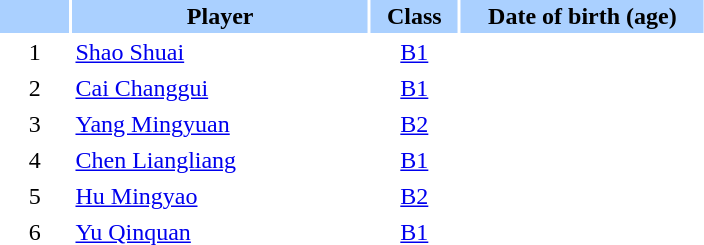<table class="sortable" border="0" cellspacing="2" cellpadding="2">
<tr style="background-color:#AAD0FF">
<th width=8%></th>
<th width=34%>Player</th>
<th width=10%>Class</th>
<th width=28%>Date of birth (age)</th>
</tr>
<tr>
<td style="text-align: center;">1</td>
<td><a href='#'>Shao Shuai</a></td>
<td style="text-align: center;"><a href='#'>B1</a></td>
<td style="text-align: center;"></td>
</tr>
<tr>
<td style="text-align: center;">2</td>
<td><a href='#'>Cai Changgui</a></td>
<td style="text-align: center;"><a href='#'>B1</a></td>
<td style="text-align: center;"></td>
</tr>
<tr>
<td style="text-align: center;">3</td>
<td><a href='#'>Yang Mingyuan</a></td>
<td style="text-align: center;"><a href='#'>B2</a></td>
<td style="text-align: center;"></td>
</tr>
<tr>
<td style="text-align: center;">4</td>
<td><a href='#'>Chen Liangliang</a></td>
<td style="text-align: center;"><a href='#'>B1</a></td>
<td style="text-align: center;"></td>
</tr>
<tr>
<td style="text-align: center;">5</td>
<td><a href='#'>Hu Mingyao</a></td>
<td style="text-align: center;"><a href='#'>B2</a></td>
<td style="text-align: center;"></td>
</tr>
<tr>
<td style="text-align: center;">6</td>
<td><a href='#'>Yu Qinquan</a></td>
<td style="text-align: center;"><a href='#'>B1</a></td>
<td style="text-align: center;"></td>
</tr>
</table>
